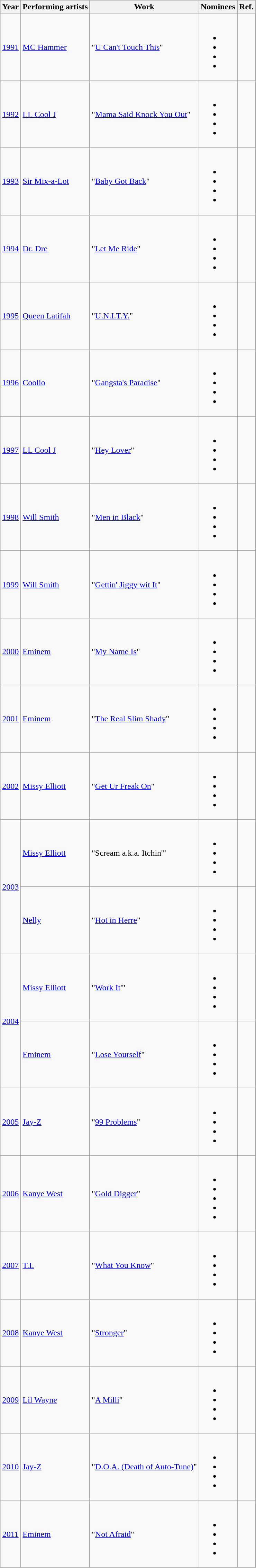<table class="wikitable sortable">
<tr>
<th bgcolor="#efefef">Year</th>
<th bgcolor="#efefef">Performing artists</th>
<th bgcolor="#efefef">Work</th>
<th bgcolor="#efefef" class=unsortable>Nominees</th>
<th bgcolor="#efefef" class=unsortable>Ref.</th>
</tr>
<tr>
<td align="center"><a href='#'>1991</a></td>
<td><a href='#'>MC Hammer</a></td>
<td>"<a href='#'>U Can't Touch This</a>"</td>
<td><br><ul><li></li><li></li><li></li><li></li></ul></td>
<td align="center"></td>
</tr>
<tr>
<td align="center"><a href='#'>1992</a></td>
<td><a href='#'>LL Cool J</a></td>
<td>"<a href='#'>Mama Said Knock You Out</a>"</td>
<td><br><ul><li></li><li></li><li></li><li></li></ul></td>
<td align="center"></td>
</tr>
<tr>
<td align="center"><a href='#'>1993</a></td>
<td><a href='#'>Sir Mix-a-Lot</a></td>
<td>"<a href='#'>Baby Got Back</a>"</td>
<td><br><ul><li></li><li></li><li></li><li></li></ul></td>
<td align="center"></td>
</tr>
<tr>
<td align="center"><a href='#'>1994</a></td>
<td><a href='#'>Dr. Dre</a></td>
<td>"<a href='#'>Let Me Ride</a>"</td>
<td><br><ul><li></li><li></li><li></li><li></li></ul></td>
<td align="center"></td>
</tr>
<tr>
<td align="center"><a href='#'>1995</a></td>
<td><a href='#'>Queen Latifah</a></td>
<td>"<a href='#'>U.N.I.T.Y.</a>"</td>
<td><br><ul><li></li><li></li><li></li><li></li></ul></td>
<td align="center"></td>
</tr>
<tr>
<td align="center"><a href='#'>1996</a></td>
<td><a href='#'>Coolio</a></td>
<td>"<a href='#'>Gangsta's Paradise</a>"</td>
<td><br><ul><li></li><li></li><li></li><li></li></ul></td>
<td align="center"></td>
</tr>
<tr>
<td align="center"><a href='#'>1997</a></td>
<td><a href='#'>LL Cool J</a></td>
<td>"<a href='#'>Hey Lover</a>"</td>
<td><br><ul><li></li><li></li><li></li><li></li></ul></td>
<td align="center"></td>
</tr>
<tr>
<td align="center"><a href='#'>1998</a></td>
<td><a href='#'>Will Smith</a></td>
<td>"<a href='#'>Men in Black</a>"</td>
<td><br><ul><li></li><li></li><li></li><li></li></ul></td>
<td align="center"></td>
</tr>
<tr>
<td align="center"><a href='#'>1999</a></td>
<td><a href='#'>Will Smith</a></td>
<td>"<a href='#'>Gettin' Jiggy wit It</a>"</td>
<td><br><ul><li></li><li></li><li></li><li></li></ul></td>
<td align="center"></td>
</tr>
<tr>
<td align="center"><a href='#'>2000</a></td>
<td><a href='#'>Eminem</a></td>
<td>"<a href='#'>My Name Is</a>"</td>
<td><br><ul><li></li><li></li><li></li><li></li></ul></td>
<td align="center"></td>
</tr>
<tr>
<td align="center"><a href='#'>2001</a></td>
<td><a href='#'>Eminem</a></td>
<td>"<a href='#'>The Real Slim Shady</a>"</td>
<td><br><ul><li></li><li></li><li></li><li></li></ul></td>
<td align="center"></td>
</tr>
<tr>
<td align="center"><a href='#'>2002</a></td>
<td><a href='#'>Missy Elliott</a></td>
<td>"<a href='#'>Get Ur Freak On</a>"</td>
<td><br><ul><li></li><li></li><li></li><li></li></ul></td>
<td align="center"></td>
</tr>
<tr>
<td rowspan="2" align="center"><a href='#'>2003</a></td>
<td><a href='#'>Missy Elliott</a></td>
<td>"Scream a.k.a. Itchin'"</td>
<td><br><ul><li></li><li></li><li></li><li></li></ul></td>
<td align="center"></td>
</tr>
<tr>
<td><a href='#'>Nelly</a></td>
<td>"<a href='#'>Hot in Herre</a>"</td>
<td><br><ul><li></li><li></li><li></li><li></li></ul></td>
<td align="center"></td>
</tr>
<tr>
<td rowspan="2" align="center"><a href='#'>2004</a></td>
<td><a href='#'>Missy Elliott</a></td>
<td>"<a href='#'>Work It</a>'"</td>
<td><br><ul><li></li><li></li><li></li><li></li></ul></td>
<td align="center"></td>
</tr>
<tr>
<td><a href='#'>Eminem</a></td>
<td>"<a href='#'>Lose Yourself</a>"</td>
<td><br><ul><li></li><li></li><li></li><li></li></ul></td>
<td align="center"></td>
</tr>
<tr>
<td align="center"><a href='#'>2005</a></td>
<td><a href='#'>Jay-Z</a></td>
<td>"<a href='#'>99 Problems</a>"</td>
<td><br><ul><li></li><li></li><li></li><li></li></ul></td>
<td align="center"></td>
</tr>
<tr>
<td align="center"><a href='#'>2006</a></td>
<td><a href='#'>Kanye West</a></td>
<td>"<a href='#'>Gold Digger</a>"</td>
<td><br><ul><li></li><li></li><li></li><li></li><li></li></ul></td>
<td align="center"></td>
</tr>
<tr>
<td align="center"><a href='#'>2007</a></td>
<td><a href='#'>T.I.</a></td>
<td>"<a href='#'>What You Know</a>"</td>
<td><br><ul><li></li><li></li><li></li><li></li></ul></td>
<td align="center"></td>
</tr>
<tr>
<td align="center"><a href='#'>2008</a></td>
<td><a href='#'>Kanye West</a></td>
<td>"<a href='#'>Stronger</a>"</td>
<td><br><ul><li></li><li></li><li></li><li></li></ul></td>
<td align="center"></td>
</tr>
<tr>
<td align="center"><a href='#'>2009</a></td>
<td><a href='#'>Lil Wayne</a></td>
<td>"<a href='#'>A Milli</a>"</td>
<td><br><ul><li></li><li></li><li></li><li></li></ul></td>
<td align="center"></td>
</tr>
<tr>
<td align="center"><a href='#'>2010</a></td>
<td><a href='#'>Jay-Z</a></td>
<td>"<a href='#'>D.O.A. (Death of Auto-Tune)</a>"</td>
<td><br><ul><li></li><li></li><li></li><li></li></ul></td>
<td align="center"></td>
</tr>
<tr>
<td align="center"><a href='#'>2011</a></td>
<td><a href='#'>Eminem</a></td>
<td>"<a href='#'>Not Afraid</a>"</td>
<td><br><ul><li></li><li></li><li></li><li></li></ul></td>
<td align="center"></td>
</tr>
<tr>
</tr>
</table>
